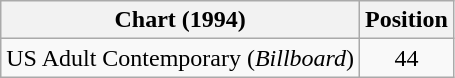<table class="wikitable">
<tr>
<th>Chart (1994)</th>
<th>Position</th>
</tr>
<tr>
<td>US Adult Contemporary (<em>Billboard</em>)</td>
<td align="center">44</td>
</tr>
</table>
